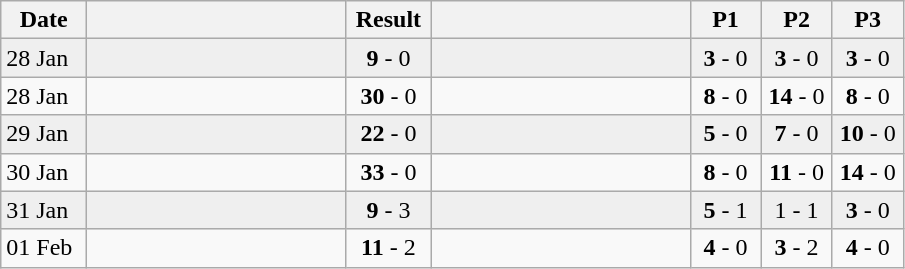<table class="wikitable">
<tr>
<th width=50px>Date</th>
<th width=165px></th>
<th width=50px>Result</th>
<th width=165px></th>
<th width=40px>P1</th>
<th width=40px>P2</th>
<th width=40px>P3</th>
</tr>
<tr bgcolor="#EFEFEF">
<td>28 Jan</td>
<td></td>
<td align="center"><strong>9</strong> - 0</td>
<td></td>
<td align="center"><strong>3</strong> - 0</td>
<td align="center"><strong>3</strong> - 0</td>
<td align="center"><strong>3</strong> - 0</td>
</tr>
<tr>
<td>28 Jan</td>
<td></td>
<td align="center"><strong>30</strong> - 0</td>
<td></td>
<td align="center"><strong>8</strong> - 0</td>
<td align="center"><strong>14</strong> - 0</td>
<td align="center"><strong>8</strong> - 0</td>
</tr>
<tr bgcolor="#EFEFEF">
<td>29 Jan</td>
<td></td>
<td align="center"><strong>22</strong> - 0</td>
<td></td>
<td align="center"><strong>5</strong> - 0</td>
<td align="center"><strong>7</strong> - 0</td>
<td align="center"><strong>10</strong> - 0</td>
</tr>
<tr>
<td>30 Jan</td>
<td></td>
<td align="center"><strong>33</strong> - 0</td>
<td></td>
<td align="center"><strong>8</strong> - 0</td>
<td align="center"><strong>11</strong> - 0</td>
<td align="center"><strong>14</strong> - 0</td>
</tr>
<tr bgcolor="#EFEFEF">
<td>31 Jan</td>
<td></td>
<td align="center"><strong>9</strong> - 3</td>
<td></td>
<td align="center"><strong>5</strong> - 1</td>
<td align="center">1 - 1</td>
<td align="center"><strong>3</strong> - 0</td>
</tr>
<tr>
<td>01 Feb</td>
<td></td>
<td align="center"><strong>11</strong> - 2</td>
<td></td>
<td align="center"><strong>4</strong> - 0</td>
<td align="center"><strong>3</strong> - 2</td>
<td align="center"><strong>4</strong> - 0</td>
</tr>
</table>
